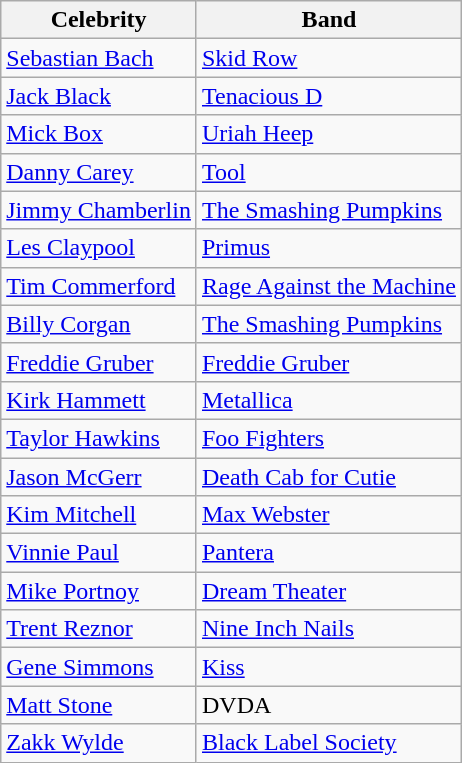<table class="wikitable">
<tr>
<th>Celebrity</th>
<th>Band</th>
</tr>
<tr>
<td><a href='#'>Sebastian Bach</a></td>
<td><a href='#'>Skid Row</a></td>
</tr>
<tr>
<td><a href='#'>Jack Black</a></td>
<td><a href='#'>Tenacious D</a></td>
</tr>
<tr>
<td><a href='#'>Mick Box</a></td>
<td><a href='#'>Uriah Heep</a></td>
</tr>
<tr>
<td><a href='#'>Danny Carey</a></td>
<td><a href='#'>Tool</a></td>
</tr>
<tr>
<td><a href='#'>Jimmy Chamberlin</a></td>
<td><a href='#'>The Smashing Pumpkins</a></td>
</tr>
<tr>
<td><a href='#'>Les Claypool</a></td>
<td><a href='#'>Primus</a></td>
</tr>
<tr>
<td><a href='#'>Tim Commerford</a></td>
<td><a href='#'>Rage Against the Machine</a></td>
</tr>
<tr>
<td><a href='#'>Billy Corgan</a></td>
<td><a href='#'>The Smashing Pumpkins</a></td>
</tr>
<tr>
<td><a href='#'>Freddie Gruber</a></td>
<td><a href='#'>Freddie Gruber</a></td>
</tr>
<tr>
<td><a href='#'>Kirk Hammett</a></td>
<td><a href='#'>Metallica</a></td>
</tr>
<tr>
<td><a href='#'>Taylor Hawkins</a></td>
<td><a href='#'>Foo Fighters</a></td>
</tr>
<tr>
<td><a href='#'>Jason McGerr</a></td>
<td><a href='#'>Death Cab for Cutie</a></td>
</tr>
<tr>
<td><a href='#'>Kim Mitchell</a></td>
<td><a href='#'>Max Webster</a></td>
</tr>
<tr>
<td><a href='#'>Vinnie Paul</a></td>
<td><a href='#'>Pantera</a></td>
</tr>
<tr>
<td><a href='#'>Mike Portnoy</a></td>
<td><a href='#'>Dream Theater</a></td>
</tr>
<tr>
<td><a href='#'>Trent Reznor</a></td>
<td><a href='#'>Nine Inch Nails</a></td>
</tr>
<tr>
<td><a href='#'>Gene Simmons</a></td>
<td><a href='#'>Kiss</a></td>
</tr>
<tr>
<td><a href='#'>Matt Stone</a></td>
<td>DVDA</td>
</tr>
<tr>
<td><a href='#'>Zakk Wylde</a></td>
<td><a href='#'>Black Label Society</a></td>
</tr>
</table>
